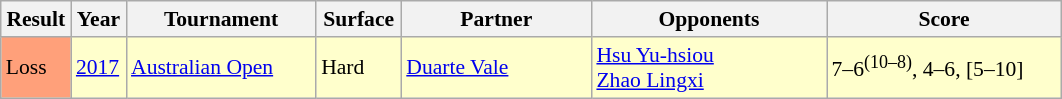<table class=wikitable style=font-size:90%>
<tr>
<th style="width:40px;">Result</th>
<th style="width:30px;">Year</th>
<th style="width:120px;">Tournament</th>
<th style="width:50px;">Surface</th>
<th style="width:120px;">Partner</th>
<th style="width:150px;">Opponents</th>
<th style="width:150px;" class="unsortable">Score</th>
</tr>
<tr style="background:#ffffcc;">
<td style="background:#ffa07a;">Loss</td>
<td><a href='#'>2017</a></td>
<td><a href='#'>Australian Open</a></td>
<td>Hard</td>
<td> <a href='#'>Duarte Vale</a></td>
<td> <a href='#'>Hsu Yu-hsiou</a> <br>  <a href='#'>Zhao Lingxi</a></td>
<td>7–6<sup>(10–8)</sup>, 4–6, [5–10]</td>
</tr>
</table>
